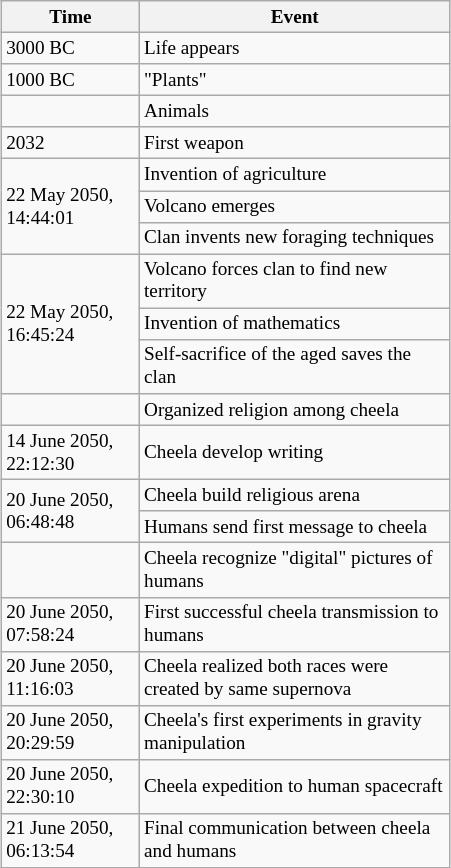<table class="wikitable" style="font-size:80%; margin-left:1em; margin-top: 0;" align="right" width="300">
<tr>
<th>Time</th>
<th>Event</th>
</tr>
<tr>
<td>3000 BC</td>
<td>Life appears</td>
</tr>
<tr>
<td>1000 BC</td>
<td>"Plants"</td>
</tr>
<tr>
<td> </td>
<td>Animals</td>
</tr>
<tr>
<td>2032</td>
<td>First weapon</td>
</tr>
<tr>
<td rowspan="3">22 May 2050, 14:44:01</td>
<td>Invention of agriculture</td>
</tr>
<tr>
<td>Volcano emerges</td>
</tr>
<tr>
<td>Clan invents new foraging techniques</td>
</tr>
<tr>
<td rowspan="3">22 May 2050, 16:45:24</td>
<td>Volcano forces clan to find new territory</td>
</tr>
<tr>
<td>Invention of mathematics</td>
</tr>
<tr>
<td>Self-sacrifice of the aged saves the clan</td>
</tr>
<tr>
<td></td>
<td>Organized religion among cheela</td>
</tr>
<tr>
<td>14 June 2050, 22:12:30</td>
<td>Cheela develop writing</td>
</tr>
<tr>
<td rowspan="2">20 June 2050, 06:48:48</td>
<td>Cheela build religious arena</td>
</tr>
<tr>
<td>Humans send first message to cheela</td>
</tr>
<tr>
<td></td>
<td>Cheela recognize "digital" pictures of humans</td>
</tr>
<tr>
<td>20 June 2050, 07:58:24</td>
<td>First successful cheela transmission to humans</td>
</tr>
<tr>
<td>20 June 2050, 11:16:03</td>
<td>Cheela realized both races were created by same supernova</td>
</tr>
<tr>
<td>20 June 2050, 20:29:59</td>
<td>Cheela's first experiments in gravity manipulation</td>
</tr>
<tr>
<td>20 June 2050, 22:30:10</td>
<td>Cheela expedition to human spacecraft</td>
</tr>
<tr>
<td>21 June 2050, 06:13:54</td>
<td>Final communication between cheela and humans</td>
</tr>
</table>
